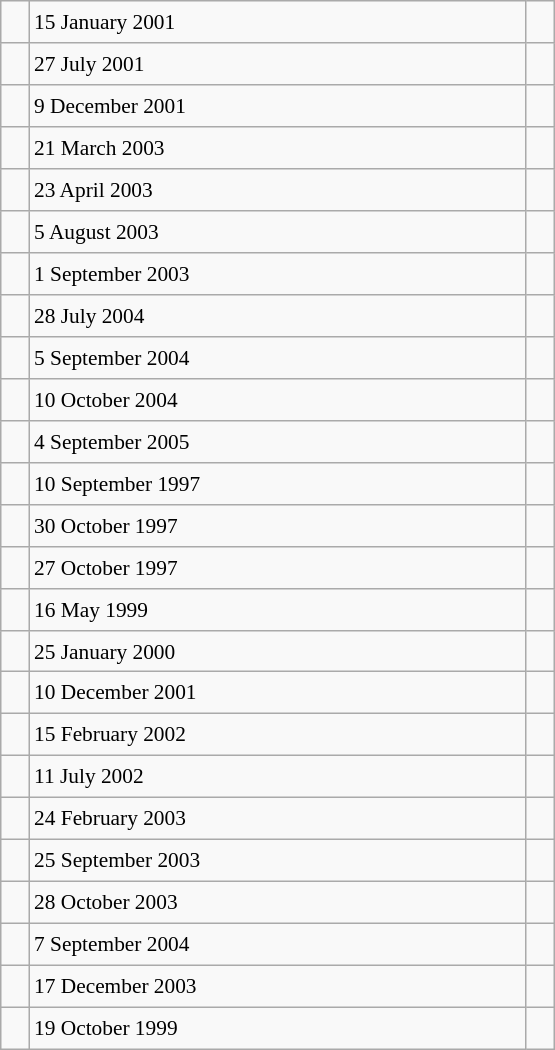<table class="wikitable" style="font-size: 89%; float: left; width: 26em; margin-right: 1em; height: 700px">
<tr>
<td></td>
<td>15 January 2001</td>
<td><small></small></td>
</tr>
<tr>
<td></td>
<td>27 July 2001</td>
<td><small></small></td>
</tr>
<tr>
<td></td>
<td>9 December 2001</td>
<td><small></small></td>
</tr>
<tr>
<td></td>
<td>21 March 2003</td>
<td><small></small></td>
</tr>
<tr>
<td></td>
<td>23 April 2003</td>
<td><small></small></td>
</tr>
<tr>
<td></td>
<td>5 August 2003</td>
<td><small></small></td>
</tr>
<tr>
<td></td>
<td>1 September 2003</td>
<td><small></small></td>
</tr>
<tr>
<td></td>
<td>28 July 2004</td>
<td><small></small></td>
</tr>
<tr>
<td></td>
<td>5 September 2004</td>
<td><small></small></td>
</tr>
<tr>
<td></td>
<td>10 October 2004</td>
<td><small></small></td>
</tr>
<tr>
<td></td>
<td>4 September 2005</td>
<td><small></small></td>
</tr>
<tr>
<td></td>
<td>10 September 1997</td>
<td><small></small></td>
</tr>
<tr>
<td></td>
<td>30 October 1997</td>
<td><small></small></td>
</tr>
<tr>
<td></td>
<td>27 October 1997</td>
<td><small></small></td>
</tr>
<tr>
<td></td>
<td>16 May 1999</td>
<td><small></small></td>
</tr>
<tr>
<td></td>
<td>25 January 2000</td>
<td><small></small></td>
</tr>
<tr>
<td></td>
<td>10 December 2001</td>
<td><small></small></td>
</tr>
<tr>
<td></td>
<td>15 February 2002</td>
<td><small></small></td>
</tr>
<tr>
<td></td>
<td>11 July 2002</td>
<td><small></small></td>
</tr>
<tr>
<td></td>
<td>24 February 2003</td>
<td><small></small></td>
</tr>
<tr>
<td></td>
<td>25 September 2003</td>
<td><small></small></td>
</tr>
<tr>
<td></td>
<td>28 October 2003</td>
<td><small></small></td>
</tr>
<tr>
<td></td>
<td>7 September 2004</td>
<td><small></small></td>
</tr>
<tr>
<td></td>
<td>17 December 2003</td>
<td><small></small></td>
</tr>
<tr>
<td></td>
<td>19 October 1999</td>
<td><small></small></td>
</tr>
</table>
